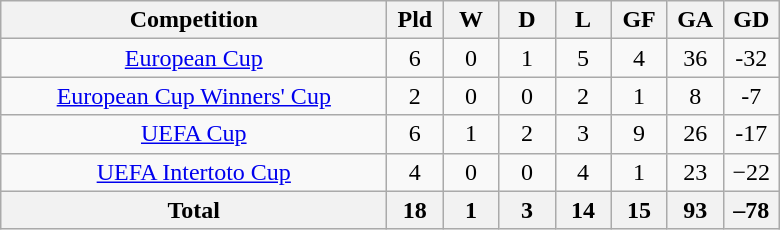<table class="wikitable sortable" style="text-align:center;">
<tr>
<th width="250">Competition</th>
<th width="30">Pld</th>
<th width="30">W</th>
<th width="30">D</th>
<th width="30">L</th>
<th width="30">GF</th>
<th width="30">GA</th>
<th width="30">GD</th>
</tr>
<tr>
<td><a href='#'>European Cup</a></td>
<td>6</td>
<td>0</td>
<td>1</td>
<td>5</td>
<td>4</td>
<td>36</td>
<td>-32</td>
</tr>
<tr>
<td><a href='#'>European Cup Winners' Cup</a></td>
<td>2</td>
<td>0</td>
<td>0</td>
<td>2</td>
<td>1</td>
<td>8</td>
<td>-7</td>
</tr>
<tr>
<td><a href='#'>UEFA Cup</a></td>
<td>6</td>
<td>1</td>
<td>2</td>
<td>3</td>
<td>9</td>
<td>26</td>
<td>-17</td>
</tr>
<tr>
<td><a href='#'>UEFA Intertoto Cup</a></td>
<td>4</td>
<td>0</td>
<td>0</td>
<td>4</td>
<td>1</td>
<td>23</td>
<td>−22</td>
</tr>
<tr class="sort-bottom">
<th>Total</th>
<th>18</th>
<th>1</th>
<th>3</th>
<th>14</th>
<th>15</th>
<th>93</th>
<th>–78</th>
</tr>
</table>
